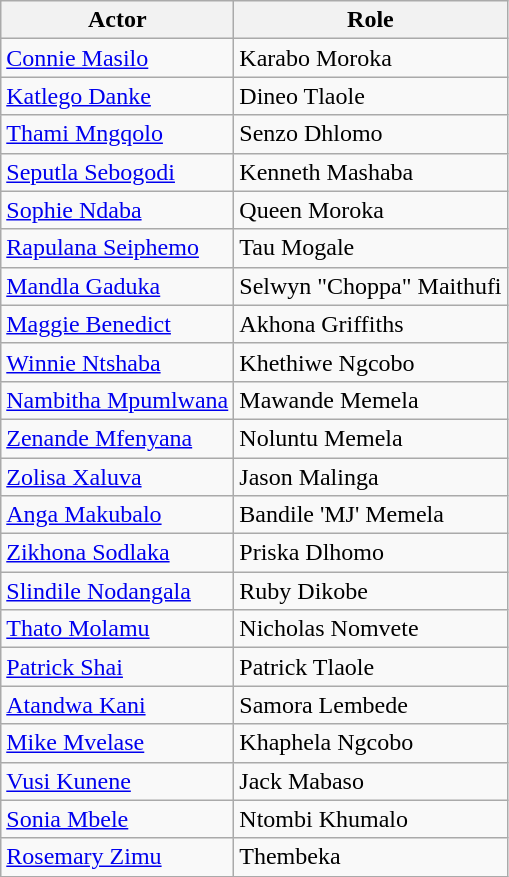<table class="wikitable">
<tr>
<th>Actor</th>
<th>Role</th>
</tr>
<tr>
<td><a href='#'>Connie Masilo</a></td>
<td>Karabo Moroka</td>
</tr>
<tr>
<td><a href='#'>Katlego Danke</a></td>
<td>Dineo Tlaole</td>
</tr>
<tr>
<td><a href='#'>Thami Mngqolo</a></td>
<td>Senzo Dhlomo</td>
</tr>
<tr>
<td><a href='#'>Seputla Sebogodi</a></td>
<td>Kenneth Mashaba</td>
</tr>
<tr>
<td><a href='#'>Sophie Ndaba</a></td>
<td>Queen Moroka</td>
</tr>
<tr>
<td><a href='#'>Rapulana Seiphemo</a></td>
<td>Tau Mogale</td>
</tr>
<tr>
<td><a href='#'>Mandla Gaduka</a></td>
<td>Selwyn "Choppa" Maithufi</td>
</tr>
<tr>
<td><a href='#'>Maggie Benedict</a></td>
<td>Akhona Griffiths</td>
</tr>
<tr>
<td><a href='#'>Winnie Ntshaba</a></td>
<td>Khethiwe Ngcobo</td>
</tr>
<tr>
<td><a href='#'>Nambitha Mpumlwana</a></td>
<td>Mawande Memela</td>
</tr>
<tr>
<td><a href='#'>Zenande Mfenyana</a></td>
<td>Noluntu Memela</td>
</tr>
<tr>
<td><a href='#'>Zolisa Xaluva</a></td>
<td>Jason Malinga</td>
</tr>
<tr>
<td><a href='#'>Anga Makubalo</a></td>
<td>Bandile 'MJ' Memela</td>
</tr>
<tr>
<td><a href='#'>Zikhona Sodlaka</a></td>
<td>Priska Dlhomo</td>
</tr>
<tr>
<td><a href='#'>Slindile Nodangala</a></td>
<td>Ruby Dikobe</td>
</tr>
<tr>
<td><a href='#'>Thato Molamu</a></td>
<td>Nicholas Nomvete</td>
</tr>
<tr>
<td><a href='#'>Patrick Shai</a></td>
<td>Patrick Tlaole</td>
</tr>
<tr>
<td><a href='#'>Atandwa Kani</a></td>
<td>Samora Lembede</td>
</tr>
<tr>
<td><a href='#'>Mike Mvelase</a></td>
<td>Khaphela Ngcobo</td>
</tr>
<tr>
<td><a href='#'>Vusi Kunene</a></td>
<td>Jack Mabaso</td>
</tr>
<tr>
<td><a href='#'>Sonia Mbele</a></td>
<td>Ntombi Khumalo</td>
</tr>
<tr>
<td><a href='#'>Rosemary Zimu</a></td>
<td>Thembeka </td>
</tr>
</table>
